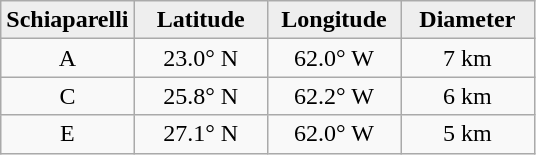<table class="wikitable">
<tr>
<th width="25%" style="background:#eeeeee;">Schiaparelli</th>
<th width="25%" style="background:#eeeeee;">Latitude</th>
<th width="25%" style="background:#eeeeee;">Longitude</th>
<th width="25%" style="background:#eeeeee;">Diameter</th>
</tr>
<tr>
<td align="center">A</td>
<td align="center">23.0° N</td>
<td align="center">62.0° W</td>
<td align="center">7 km</td>
</tr>
<tr>
<td align="center">C</td>
<td align="center">25.8° N</td>
<td align="center">62.2° W</td>
<td align="center">6 km</td>
</tr>
<tr>
<td align="center">E</td>
<td align="center">27.1° N</td>
<td align="center">62.0° W</td>
<td align="center">5 km</td>
</tr>
</table>
